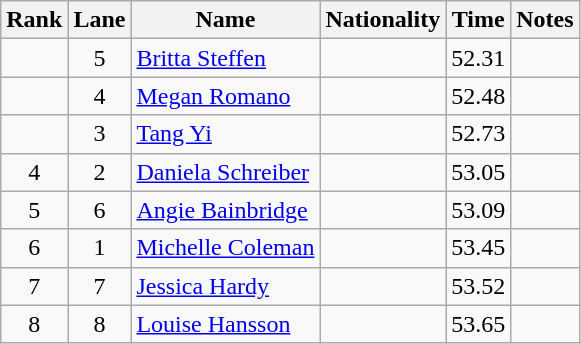<table class="wikitable sortable" style="text-align:center">
<tr>
<th>Rank</th>
<th>Lane</th>
<th>Name</th>
<th>Nationality</th>
<th>Time</th>
<th>Notes</th>
</tr>
<tr>
<td></td>
<td>5</td>
<td align=left><a href='#'>Britta Steffen</a></td>
<td align=left></td>
<td>52.31</td>
<td></td>
</tr>
<tr>
<td></td>
<td>4</td>
<td align=left><a href='#'>Megan Romano</a></td>
<td align=left></td>
<td>52.48</td>
<td></td>
</tr>
<tr>
<td></td>
<td>3</td>
<td align=left><a href='#'>Tang Yi</a></td>
<td align=left></td>
<td>52.73</td>
<td></td>
</tr>
<tr>
<td>4</td>
<td>2</td>
<td align=left><a href='#'>Daniela Schreiber</a></td>
<td align=left></td>
<td>53.05</td>
<td></td>
</tr>
<tr>
<td>5</td>
<td>6</td>
<td align=left><a href='#'>Angie Bainbridge</a></td>
<td align=left></td>
<td>53.09</td>
<td></td>
</tr>
<tr>
<td>6</td>
<td>1</td>
<td align=left><a href='#'>Michelle Coleman</a></td>
<td align=left></td>
<td>53.45</td>
<td></td>
</tr>
<tr>
<td>7</td>
<td>7</td>
<td align=left><a href='#'>Jessica Hardy</a></td>
<td align=left></td>
<td>53.52</td>
<td></td>
</tr>
<tr>
<td>8</td>
<td>8</td>
<td align=left><a href='#'>Louise Hansson</a></td>
<td align=left></td>
<td>53.65</td>
<td></td>
</tr>
</table>
